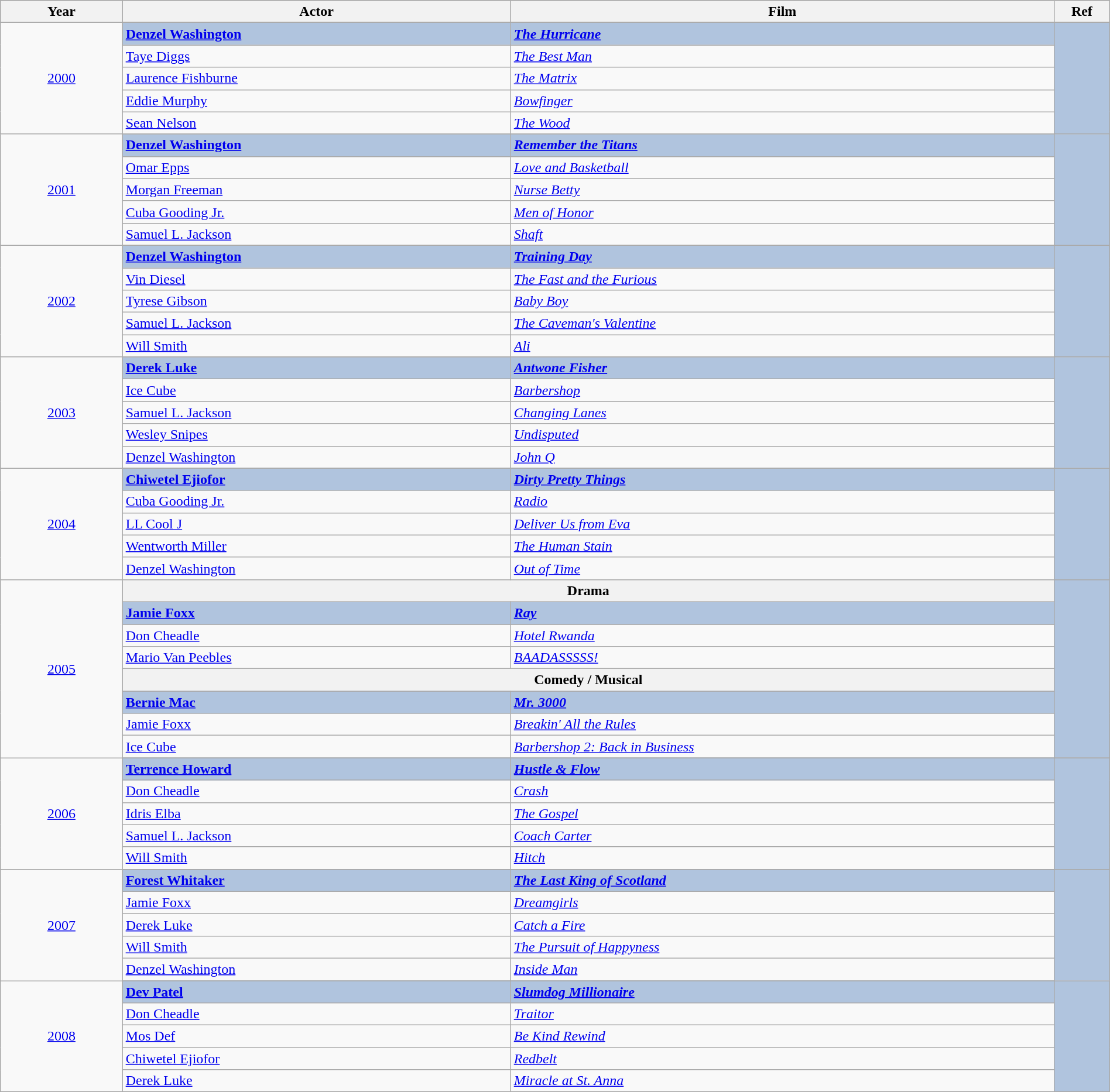<table class="wikitable" style="width:100%;">
<tr style="background:#bebebe;">
<th style="width:11%;">Year</th>
<th style="width:35%;">Actor</th>
<th style="width:49%;">Film</th>
<th style="width:5%;">Ref</th>
</tr>
<tr>
<td rowspan="6" align="center"><a href='#'>2000</a></td>
</tr>
<tr style="background:#B0C4DE">
<td><strong><a href='#'>Denzel Washington</a> </strong></td>
<td><strong><em><a href='#'>The Hurricane</a></em></strong></td>
<td rowspan="6" align="center"></td>
</tr>
<tr>
<td><a href='#'>Taye Diggs</a></td>
<td><em><a href='#'>The Best Man</a></em></td>
</tr>
<tr>
<td><a href='#'>Laurence Fishburne</a></td>
<td><em><a href='#'>The Matrix</a></em></td>
</tr>
<tr>
<td><a href='#'>Eddie Murphy</a></td>
<td><em><a href='#'>Bowfinger</a></em></td>
</tr>
<tr>
<td><a href='#'>Sean Nelson</a></td>
<td><em><a href='#'>The Wood</a></em></td>
</tr>
<tr>
<td rowspan="6" align="center"><a href='#'>2001</a></td>
</tr>
<tr style="background:#B0C4DE">
<td><strong><a href='#'>Denzel Washington</a></strong></td>
<td><strong><em><a href='#'>Remember the Titans</a></em></strong></td>
<td rowspan="6" align="center"></td>
</tr>
<tr>
<td><a href='#'>Omar Epps</a></td>
<td><em><a href='#'>Love and Basketball</a></em></td>
</tr>
<tr>
<td><a href='#'>Morgan Freeman</a></td>
<td><em><a href='#'>Nurse Betty</a></em></td>
</tr>
<tr>
<td><a href='#'>Cuba Gooding Jr.</a></td>
<td><em><a href='#'>Men of Honor</a></em></td>
</tr>
<tr>
<td><a href='#'>Samuel L. Jackson</a></td>
<td><em><a href='#'>Shaft</a></em></td>
</tr>
<tr>
<td rowspan="6" align="center"><a href='#'>2002</a></td>
</tr>
<tr style="background:#B0C4DE">
<td><strong><a href='#'>Denzel Washington</a> </strong></td>
<td><strong><em><a href='#'>Training Day</a></em></strong></td>
<td rowspan="6" align="center"></td>
</tr>
<tr>
<td><a href='#'>Vin Diesel</a></td>
<td><em><a href='#'>The Fast and the Furious</a></em></td>
</tr>
<tr>
<td><a href='#'>Tyrese Gibson</a></td>
<td><em><a href='#'>Baby Boy</a></em></td>
</tr>
<tr>
<td><a href='#'>Samuel L. Jackson</a></td>
<td><em><a href='#'>The Caveman's Valentine</a></em></td>
</tr>
<tr>
<td><a href='#'>Will Smith</a></td>
<td><em><a href='#'>Ali</a></em></td>
</tr>
<tr>
<td rowspan="6" align="center"><a href='#'>2003</a></td>
</tr>
<tr style="background:#B0C4DE">
<td><strong><a href='#'>Derek Luke</a></strong></td>
<td><strong><em><a href='#'>Antwone Fisher</a></em></strong></td>
<td rowspan="6" align="center"></td>
</tr>
<tr>
<td><a href='#'>Ice Cube</a></td>
<td><em><a href='#'>Barbershop</a></em></td>
</tr>
<tr>
<td><a href='#'>Samuel L. Jackson</a></td>
<td><em><a href='#'>Changing Lanes</a></em></td>
</tr>
<tr>
<td><a href='#'>Wesley Snipes</a></td>
<td><em><a href='#'>Undisputed</a></em></td>
</tr>
<tr>
<td><a href='#'>Denzel Washington</a></td>
<td><em><a href='#'>John Q</a></em></td>
</tr>
<tr>
<td rowspan="6" align="center"><a href='#'>2004</a></td>
</tr>
<tr style="background:#B0C4DE">
<td><strong><a href='#'>Chiwetel Ejiofor</a></strong></td>
<td><strong><em><a href='#'>Dirty Pretty Things</a></em></strong></td>
<td rowspan="5" align="center"></td>
</tr>
<tr>
<td><a href='#'>Cuba Gooding Jr.</a></td>
<td><em><a href='#'>Radio</a></em></td>
</tr>
<tr>
<td><a href='#'>LL Cool J</a></td>
<td><em><a href='#'>Deliver Us from Eva</a></em></td>
</tr>
<tr>
<td><a href='#'>Wentworth Miller</a></td>
<td><em><a href='#'>The Human Stain</a></em></td>
</tr>
<tr>
<td><a href='#'>Denzel Washington</a></td>
<td><em><a href='#'>Out of Time</a></em></td>
</tr>
<tr>
<td rowspan="8" align="center"><a href='#'>2005</a></td>
<th colspan="2">Drama</th>
<td rowspan="8" align="center" style="background:#B0C4DE"></td>
</tr>
<tr style="background:#B0C4DE">
<td><strong><a href='#'>Jamie Foxx</a> </strong></td>
<td><strong><em><a href='#'>Ray</a></em></strong></td>
</tr>
<tr>
<td><a href='#'>Don Cheadle</a></td>
<td><em><a href='#'>Hotel Rwanda</a></em></td>
</tr>
<tr>
<td><a href='#'>Mario Van Peebles</a></td>
<td><em><a href='#'>BAADASSSSS!</a></em></td>
</tr>
<tr>
<th colspan="2">Comedy / Musical</th>
</tr>
<tr style="background:#B0C4DE">
<td><strong><a href='#'>Bernie Mac</a></strong></td>
<td><strong><em><a href='#'>Mr. 3000</a></em></strong></td>
</tr>
<tr>
<td><a href='#'>Jamie Foxx</a></td>
<td><em><a href='#'>Breakin' All the Rules</a></em></td>
</tr>
<tr>
<td><a href='#'>Ice Cube</a></td>
<td><em><a href='#'>Barbershop 2: Back in Business</a></em></td>
</tr>
<tr>
<td rowspan="6" align="center"><a href='#'>2006</a></td>
</tr>
<tr style="background:#B0C4DE">
<td><strong><a href='#'>Terrence Howard</a> </strong></td>
<td><strong><em><a href='#'>Hustle & Flow</a></em></strong></td>
<td rowspan="6" align="center"></td>
</tr>
<tr>
<td><a href='#'>Don Cheadle</a></td>
<td><em><a href='#'>Crash</a></em></td>
</tr>
<tr>
<td><a href='#'>Idris Elba</a></td>
<td><em><a href='#'>The Gospel</a></em></td>
</tr>
<tr>
<td><a href='#'>Samuel L. Jackson</a></td>
<td><em><a href='#'>Coach Carter</a></em></td>
</tr>
<tr>
<td><a href='#'>Will Smith</a></td>
<td><em><a href='#'>Hitch</a></em></td>
</tr>
<tr>
<td rowspan="6" align="center"><a href='#'>2007</a></td>
</tr>
<tr style="background:#B0C4DE">
<td><strong><a href='#'>Forest Whitaker</a> </strong></td>
<td><strong><em><a href='#'>The Last King of Scotland</a></em></strong></td>
<td rowspan="6" align="center"></td>
</tr>
<tr>
<td><a href='#'>Jamie Foxx</a></td>
<td><em><a href='#'>Dreamgirls</a></em></td>
</tr>
<tr>
<td><a href='#'>Derek Luke</a></td>
<td><em><a href='#'>Catch a Fire</a></em></td>
</tr>
<tr>
<td><a href='#'>Will Smith</a></td>
<td><em><a href='#'>The Pursuit of Happyness</a></em></td>
</tr>
<tr>
<td><a href='#'>Denzel Washington</a></td>
<td><em><a href='#'>Inside Man</a></em></td>
</tr>
<tr>
<td rowspan="6" align="center"><a href='#'>2008</a></td>
</tr>
<tr style="background:#B0C4DE">
<td><strong><a href='#'>Dev Patel</a></strong></td>
<td><strong><em><a href='#'>Slumdog Millionaire</a></em></strong></td>
<td rowspan="6" align="center"></td>
</tr>
<tr>
<td><a href='#'>Don Cheadle</a></td>
<td><em><a href='#'>Traitor</a></em></td>
</tr>
<tr>
<td><a href='#'>Mos Def</a></td>
<td><em><a href='#'>Be Kind Rewind</a></em></td>
</tr>
<tr>
<td><a href='#'>Chiwetel Ejiofor</a></td>
<td><em><a href='#'>Redbelt</a></em></td>
</tr>
<tr>
<td><a href='#'>Derek Luke</a></td>
<td><em><a href='#'>Miracle at St. Anna</a></em></td>
</tr>
</table>
